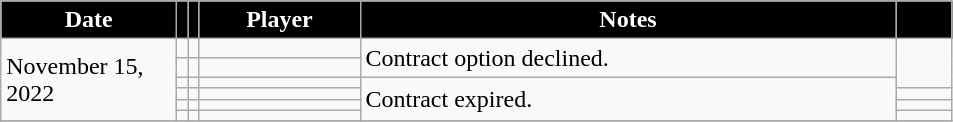<table class="wikitable sortable">
<tr>
<th style="background:#000; color:#fff; width:110px;" data-sort-type="date" scope="col">Date</th>
<th style="background:#000; color:#fff;" scope="col"></th>
<th style="background:#000; color:#fff;" scope="col"></th>
<th style="background:#000; color:#fff; width:100px;" scope="col">Player</th>
<th style="background:#000; color:#fff; width:350px;" scope="col">Notes</th>
<th style="background:#000; color:#fff; width:30px;" scope="col"></th>
</tr>
<tr>
<td rowspan=6>November 15, 2022</td>
<td></td>
<td></td>
<td></td>
<td rowspan=2>Contract option declined.</td>
<td rowspan=3></td>
</tr>
<tr>
<td></td>
<td></td>
<td></td>
</tr>
<tr>
<td></td>
<td></td>
<td></td>
<td rowspan=4>Contract expired.</td>
</tr>
<tr>
<td></td>
<td></td>
<td></td>
<td></td>
</tr>
<tr>
<td></td>
<td></td>
<td></td>
<td></td>
</tr>
<tr>
<td></td>
<td></td>
<td></td>
<td></td>
</tr>
<tr>
</tr>
</table>
